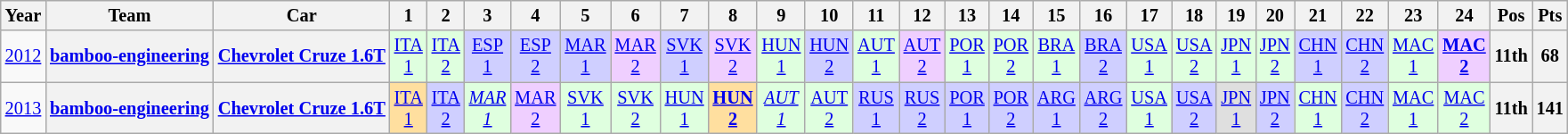<table class="wikitable" style="text-align:center; font-size:85%">
<tr>
<th>Year</th>
<th>Team</th>
<th>Car</th>
<th>1</th>
<th>2</th>
<th>3</th>
<th>4</th>
<th>5</th>
<th>6</th>
<th>7</th>
<th>8</th>
<th>9</th>
<th>10</th>
<th>11</th>
<th>12</th>
<th>13</th>
<th>14</th>
<th>15</th>
<th>16</th>
<th>17</th>
<th>18</th>
<th>19</th>
<th>20</th>
<th>21</th>
<th>22</th>
<th>23</th>
<th>24</th>
<th>Pos</th>
<th>Pts</th>
</tr>
<tr>
<td><a href='#'>2012</a></td>
<th nowrap><a href='#'>bamboo-engineering</a></th>
<th nowrap><a href='#'>Chevrolet Cruze 1.6T</a></th>
<td style="background:#DFFFDF;"><a href='#'>ITA<br>1</a><br></td>
<td style="background:#DFFFDF;"><a href='#'>ITA<br>2</a><br></td>
<td style="background:#CFCFFF;"><a href='#'>ESP<br>1</a><br></td>
<td style="background:#CFCFFF;"><a href='#'>ESP<br>2</a><br></td>
<td style="background:#CFCFFF;"><a href='#'>MAR<br>1</a><br></td>
<td style="background:#EFCFFF;"><a href='#'>MAR<br>2</a><br></td>
<td style="background:#CFCFFF;"><a href='#'>SVK<br>1</a><br></td>
<td style="background:#EFCFFF;"><a href='#'>SVK<br>2</a><br></td>
<td style="background:#DFFFDF;"><a href='#'>HUN<br>1</a><br></td>
<td style="background:#CFCFFF;"><a href='#'>HUN<br>2</a><br></td>
<td style="background:#DFFFDF;"><a href='#'>AUT<br>1</a><br></td>
<td style="background:#EFCFFF;"><a href='#'>AUT<br>2</a><br></td>
<td style="background:#DFFFDF;"><a href='#'>POR<br>1</a><br></td>
<td style="background:#DFFFDF;"><a href='#'>POR<br>2</a><br></td>
<td style="background:#DFFFDF;"><a href='#'>BRA<br>1</a><br></td>
<td style="background:#CFCFFF;"><a href='#'>BRA<br>2</a><br></td>
<td style="background:#DFFFDF;"><a href='#'>USA<br>1</a><br></td>
<td style="background:#DFFFDF;"><a href='#'>USA<br>2</a><br></td>
<td style="background:#DFFFDF;"><a href='#'>JPN<br>1</a><br></td>
<td style="background:#DFFFDF;"><a href='#'>JPN<br>2</a><br></td>
<td style="background:#CFCFFF;"><a href='#'>CHN<br>1</a><br></td>
<td style="background:#CFCFFF;"><a href='#'>CHN<br>2</a><br></td>
<td style="background:#DFFFDF;"><a href='#'>MAC<br>1</a><br></td>
<td style="background:#EFCFFF;"><strong><a href='#'>MAC<br>2</a></strong><br></td>
<th>11th</th>
<th>68</th>
</tr>
<tr>
<td><a href='#'>2013</a></td>
<th nowrap><a href='#'>bamboo-engineering</a></th>
<th nowrap><a href='#'>Chevrolet Cruze 1.6T</a></th>
<td style="background:#ffdf9f;"><a href='#'>ITA<br>1</a><br></td>
<td style="background:#cfcfff;"><a href='#'>ITA<br>2</a><br></td>
<td style="background:#DFFFDF;"><em><a href='#'>MAR<br>1</a></em><br></td>
<td style="background:#EFCFFF;"><a href='#'>MAR<br>2</a><br></td>
<td style="background:#dfffdf;"><a href='#'>SVK<br>1</a><br></td>
<td style="background:#dfffdf;"><a href='#'>SVK<br>2</a><br></td>
<td style="background:#dfffdf;"><a href='#'>HUN<br>1</a><br></td>
<td style="background:#ffdf9f;"><strong><a href='#'>HUN<br>2</a></strong><br></td>
<td style="background:#dfffdf;"><em><a href='#'>AUT<br>1</a></em><br></td>
<td style="background:#dfffdf;"><a href='#'>AUT<br>2</a><br></td>
<td style="background:#cfcfff;"><a href='#'>RUS<br>1</a><br></td>
<td style="background:#cfcfff;"><a href='#'>RUS<br>2</a><br></td>
<td style="background:#cfcfff;"><a href='#'>POR<br>1</a><br></td>
<td style="background:#cfcfff;"><a href='#'>POR<br>2</a><br></td>
<td style="background:#cfcfff;"><a href='#'>ARG<br>1</a><br></td>
<td style="background:#cfcfff;"><a href='#'>ARG<br>2</a><br></td>
<td style="background:#dfffdf;"><a href='#'>USA<br>1</a><br></td>
<td style="background:#cfcfff;"><a href='#'>USA<br>2</a><br></td>
<td style="background:#dfdfdf;"><a href='#'>JPN<br>1</a><br></td>
<td style="background:#cfcfff;"><a href='#'>JPN<br>2</a><br></td>
<td style="background:#dfffdf;"><a href='#'>CHN<br>1</a><br></td>
<td style="background:#cfcfff;"><a href='#'>CHN<br>2</a><br></td>
<td style="background:#dfffdf;"><a href='#'>MAC<br>1</a><br></td>
<td style="background:#dfffdf;"><a href='#'>MAC<br>2</a><br></td>
<th>11th</th>
<th>141</th>
</tr>
</table>
